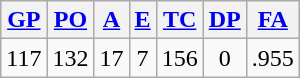<table class="wikitable">
<tr>
<th><a href='#'>GP</a></th>
<th><a href='#'>PO</a></th>
<th><a href='#'>A</a></th>
<th><a href='#'>E</a></th>
<th><a href='#'>TC</a></th>
<th><a href='#'>DP</a></th>
<th><a href='#'>FA</a></th>
</tr>
<tr align=center>
<td>117</td>
<td>132</td>
<td>17</td>
<td>7</td>
<td>156</td>
<td>0</td>
<td>.955</td>
</tr>
</table>
